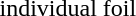<table>
<tr>
<td>individual foil<br></td>
<td></td>
<td></td>
<td></td>
</tr>
</table>
